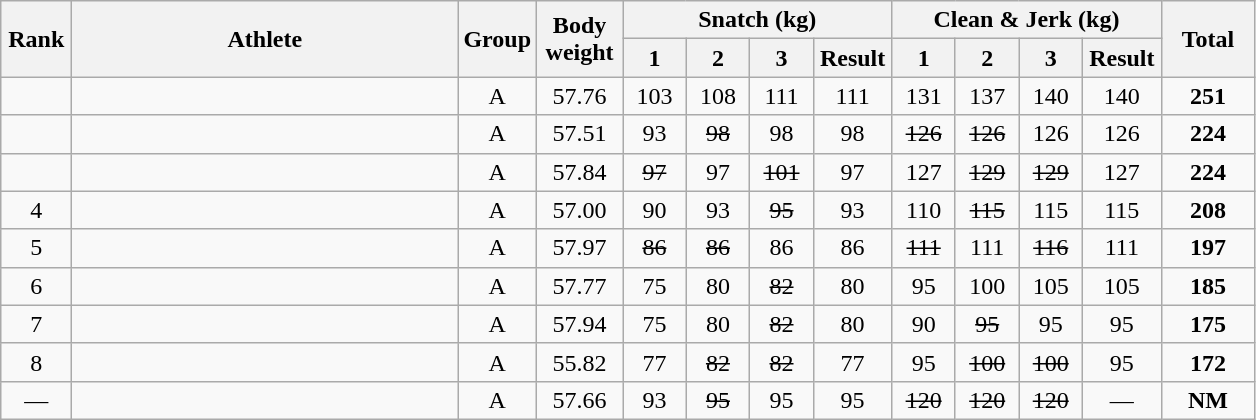<table class = "wikitable" style="text-align:center;">
<tr>
<th rowspan=2 width=40>Rank</th>
<th rowspan=2 width=250>Athlete</th>
<th rowspan=2 width=40>Group</th>
<th rowspan=2 width=50>Body weight</th>
<th colspan=4>Snatch (kg)</th>
<th colspan=4>Clean & Jerk (kg)</th>
<th rowspan=2 width=55>Total</th>
</tr>
<tr>
<th width=35>1</th>
<th width=35>2</th>
<th width=35>3</th>
<th width=45>Result</th>
<th width=35>1</th>
<th width=35>2</th>
<th width=35>3</th>
<th width=45>Result</th>
</tr>
<tr>
<td></td>
<td align=left></td>
<td>A</td>
<td>57.76</td>
<td>103</td>
<td>108</td>
<td>111</td>
<td>111</td>
<td>131</td>
<td>137</td>
<td>140</td>
<td>140</td>
<td><strong>251</strong></td>
</tr>
<tr>
<td></td>
<td align=left></td>
<td>A</td>
<td>57.51</td>
<td>93</td>
<td><s>98</s></td>
<td>98</td>
<td>98</td>
<td><s>126</s></td>
<td><s>126</s></td>
<td>126</td>
<td>126</td>
<td><strong>224</strong></td>
</tr>
<tr>
<td></td>
<td align=left></td>
<td>A</td>
<td>57.84</td>
<td><s>97</s></td>
<td>97</td>
<td><s>101</s></td>
<td>97</td>
<td>127</td>
<td><s>129</s></td>
<td><s>129</s></td>
<td>127</td>
<td><strong>224</strong></td>
</tr>
<tr>
<td>4</td>
<td align=left></td>
<td>A</td>
<td>57.00</td>
<td>90</td>
<td>93</td>
<td><s>95</s></td>
<td>93</td>
<td>110</td>
<td><s>115</s></td>
<td>115</td>
<td>115</td>
<td><strong>208</strong></td>
</tr>
<tr>
<td>5</td>
<td align=left></td>
<td>A</td>
<td>57.97</td>
<td><s>86</s></td>
<td><s>86</s></td>
<td>86</td>
<td>86</td>
<td><s>111</s></td>
<td>111</td>
<td><s>116</s></td>
<td>111</td>
<td><strong>197</strong></td>
</tr>
<tr>
<td>6</td>
<td align=left></td>
<td>A</td>
<td>57.77</td>
<td>75</td>
<td>80</td>
<td><s>82</s></td>
<td>80</td>
<td>95</td>
<td>100</td>
<td>105</td>
<td>105</td>
<td><strong>185</strong></td>
</tr>
<tr>
<td>7</td>
<td align=left></td>
<td>A</td>
<td>57.94</td>
<td>75</td>
<td>80</td>
<td><s>82</s></td>
<td>80</td>
<td>90</td>
<td><s>95</s></td>
<td>95</td>
<td>95</td>
<td><strong>175</strong></td>
</tr>
<tr>
<td>8</td>
<td align=left></td>
<td>A</td>
<td>55.82</td>
<td>77</td>
<td><s>82</s></td>
<td><s>82</s></td>
<td>77</td>
<td>95</td>
<td><s>100</s></td>
<td><s>100</s></td>
<td>95</td>
<td><strong>172</strong></td>
</tr>
<tr>
<td>—</td>
<td align=left></td>
<td>A</td>
<td>57.66</td>
<td>93</td>
<td><s>95</s></td>
<td>95</td>
<td>95</td>
<td><s>120</s></td>
<td><s>120</s></td>
<td><s>120</s></td>
<td>—</td>
<td><strong>NM</strong></td>
</tr>
</table>
